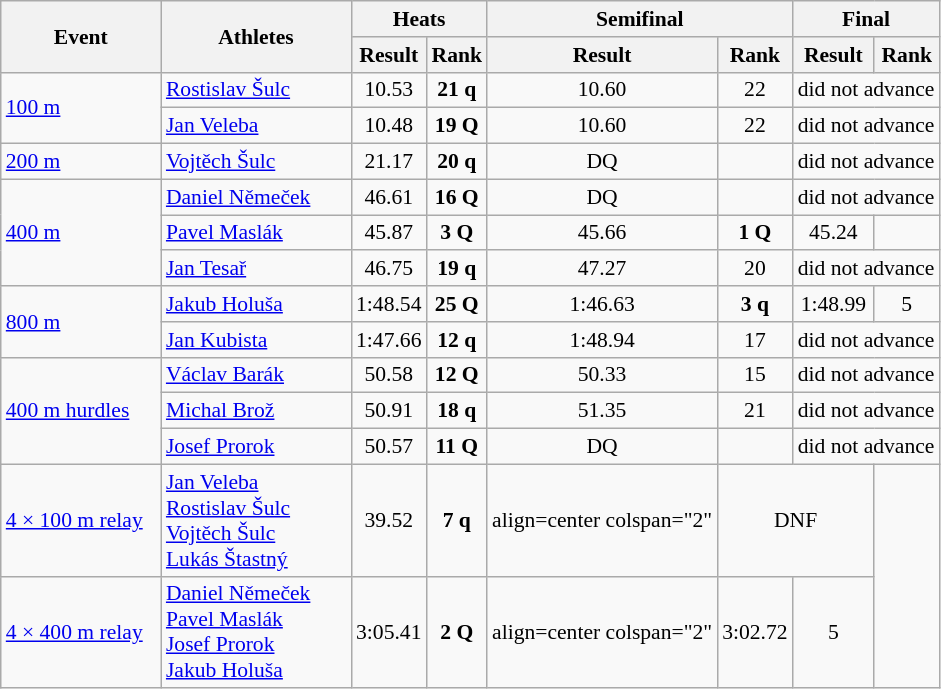<table class="wikitable" border="1" style="font-size:90%">
<tr>
<th rowspan="2" width=100>Event</th>
<th rowspan="2" width=120>Athletes</th>
<th colspan="2">Heats</th>
<th colspan="2">Semifinal</th>
<th colspan="2">Final</th>
</tr>
<tr>
<th>Result</th>
<th>Rank</th>
<th>Result</th>
<th>Rank</th>
<th>Result</th>
<th>Rank</th>
</tr>
<tr>
<td rowspan=2><a href='#'>100 m</a></td>
<td><a href='#'>Rostislav Šulc</a></td>
<td align=center>10.53</td>
<td align=center><strong>21 q</strong></td>
<td align=center>10.60</td>
<td align=center>22</td>
<td align=center colspan="2">did not advance</td>
</tr>
<tr>
<td><a href='#'>Jan Veleba</a></td>
<td align=center>10.48</td>
<td align=center><strong>19 Q</strong></td>
<td align=center>10.60</td>
<td align=center>22</td>
<td align=center colspan="2">did not advance</td>
</tr>
<tr>
<td><a href='#'>200 m</a></td>
<td><a href='#'>Vojtěch Šulc</a></td>
<td align=center>21.17</td>
<td align=center><strong>20 q</strong></td>
<td align=center>DQ</td>
<td align=center></td>
<td align=center colspan="2">did not advance</td>
</tr>
<tr>
<td rowspan=3><a href='#'>400 m</a></td>
<td><a href='#'>Daniel Němeček</a></td>
<td align=center>46.61</td>
<td align=center><strong>16 Q</strong></td>
<td align=center>DQ</td>
<td align=center></td>
<td align=center colspan="2">did not advance</td>
</tr>
<tr>
<td><a href='#'>Pavel Maslák</a></td>
<td align=center>45.87</td>
<td align=center><strong>3 Q</strong></td>
<td align=center>45.66</td>
<td align=center><strong>1 Q</strong></td>
<td align=center>45.24</td>
<td align=center></td>
</tr>
<tr>
<td><a href='#'>Jan Tesař</a></td>
<td align=center>46.75</td>
<td align=center><strong>19 q</strong></td>
<td align=center>47.27</td>
<td align=center>20</td>
<td align=center colspan="2">did not advance</td>
</tr>
<tr>
<td rowspan=2><a href='#'>800 m</a></td>
<td><a href='#'>Jakub Holuša</a></td>
<td align=center>1:48.54</td>
<td align=center><strong>25 Q</strong></td>
<td align=center>1:46.63</td>
<td align=center><strong>3 q</strong></td>
<td align=center>1:48.99</td>
<td align=center>5</td>
</tr>
<tr>
<td><a href='#'>Jan Kubista</a></td>
<td align=center>1:47.66</td>
<td align=center><strong>12 q</strong></td>
<td align=center>1:48.94</td>
<td align=center>17</td>
<td align=center colspan="2">did not advance</td>
</tr>
<tr>
<td rowspan=3><a href='#'>400 m hurdles</a></td>
<td><a href='#'>Václav Barák</a></td>
<td align=center>50.58</td>
<td align=center><strong>12 Q</strong></td>
<td align=center>50.33</td>
<td align=center>15</td>
<td align=center colspan="2">did not advance</td>
</tr>
<tr>
<td><a href='#'>Michal Brož</a></td>
<td align=center>50.91</td>
<td align=center><strong>18 q</strong></td>
<td align=center>51.35</td>
<td align=center>21</td>
<td align=center colspan="2">did not advance</td>
</tr>
<tr>
<td><a href='#'>Josef Prorok</a></td>
<td align=center>50.57</td>
<td align=center><strong>11 Q</strong></td>
<td align=center>DQ</td>
<td align=center></td>
<td align=center colspan="2">did not advance</td>
</tr>
<tr>
<td><a href='#'>4 × 100 m relay</a></td>
<td><a href='#'>Jan Veleba</a><br><a href='#'>Rostislav Šulc</a><br><a href='#'>Vojtěch Šulc</a><br><a href='#'>Lukás Štastný</a></td>
<td align=center>39.52</td>
<td align=center><strong>7 q</strong></td>
<td>align=center colspan="2" </td>
<td align=center colspan="2">DNF</td>
</tr>
<tr>
<td><a href='#'>4 × 400 m relay</a></td>
<td><a href='#'>Daniel Němeček</a><br><a href='#'>Pavel Maslák</a><br><a href='#'>Josef Prorok</a><br><a href='#'>Jakub Holuša</a></td>
<td align=center>3:05.41</td>
<td align=center><strong>2 Q</strong></td>
<td>align=center colspan="2" </td>
<td align=center>3:02.72</td>
<td align=center>5</td>
</tr>
</table>
